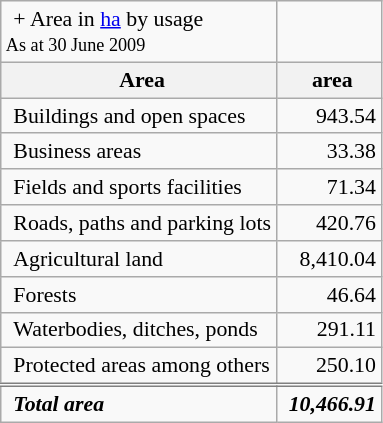<table class="wikitable float-right" style="font-size: 0.91em; text-indent: 5px;">
<tr>
<td>+ Area in <a href='#'>ha</a> by usage<br><small>As at 30 June 2009</small></td>
</tr>
<tr>
<th>Area</th>
<th>area</th>
</tr>
<tr>
<td>Buildings and open spaces</td>
<td align="right">943.54</td>
</tr>
<tr>
<td>Business areas</td>
<td align="right">33.38</td>
</tr>
<tr>
<td>Fields and sports facilities</td>
<td align="right">71.34</td>
</tr>
<tr>
<td>Roads, paths and parking lots</td>
<td align="right">420.76</td>
</tr>
<tr>
<td>Agricultural land</td>
<td align="right">8,410.04</td>
</tr>
<tr>
<td>Forests</td>
<td align="right">46.64</td>
</tr>
<tr>
<td>Waterbodies, ditches, ponds</td>
<td align="right">291.11</td>
</tr>
<tr>
<td>Protected areas among others</td>
<td align="right">250.10</td>
</tr>
<tr class="backgroundcolor5" style="border-top:3px double gray">
<td><strong><em>Total area</em></strong></td>
<td align="right"><strong><em>10,466.91</em></strong></td>
</tr>
</table>
